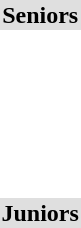<table>
<tr bgcolor="DFDFDF">
<td colspan="4" align="center"><strong>Seniors</strong></td>
</tr>
<tr>
<th scope=row style="text-align:left"><br></th>
<td></td>
<td></td>
<td></td>
</tr>
<tr>
<th scope=row style="text-align:left"><br></th>
<td></td>
<td></td>
<td></td>
</tr>
<tr>
<th scope=row style="text-align:left"><br></th>
<td></td>
<td></td>
<td></td>
</tr>
<tr>
<th scope=row style="text-align:left"><br></th>
<td></td>
<td></td>
<td></td>
</tr>
<tr>
<th scope=row style="text-align:left"><br></th>
<td></td>
<td></td>
<td></td>
</tr>
<tr bgcolor="DFDFDF">
<td colspan="4" align="center"><strong>Juniors</strong></td>
</tr>
<tr>
<th scope=row style="text-align:left"><br></th>
<td></td>
<td></td>
<td></td>
</tr>
<tr>
<th scope=row style="text-align:left"><br></th>
<td></td>
<td></td>
<td></td>
</tr>
<tr>
<th scope=row style="text-align:left"><br></th>
<td></td>
<td></td>
<td></td>
</tr>
<tr>
<th scope=row style="text-align:left"><br></th>
<td></td>
<td></td>
<td></td>
</tr>
<tr>
<th scope=row style="text-align:left"><br></th>
<td></td>
<td></td>
<td></td>
</tr>
</table>
